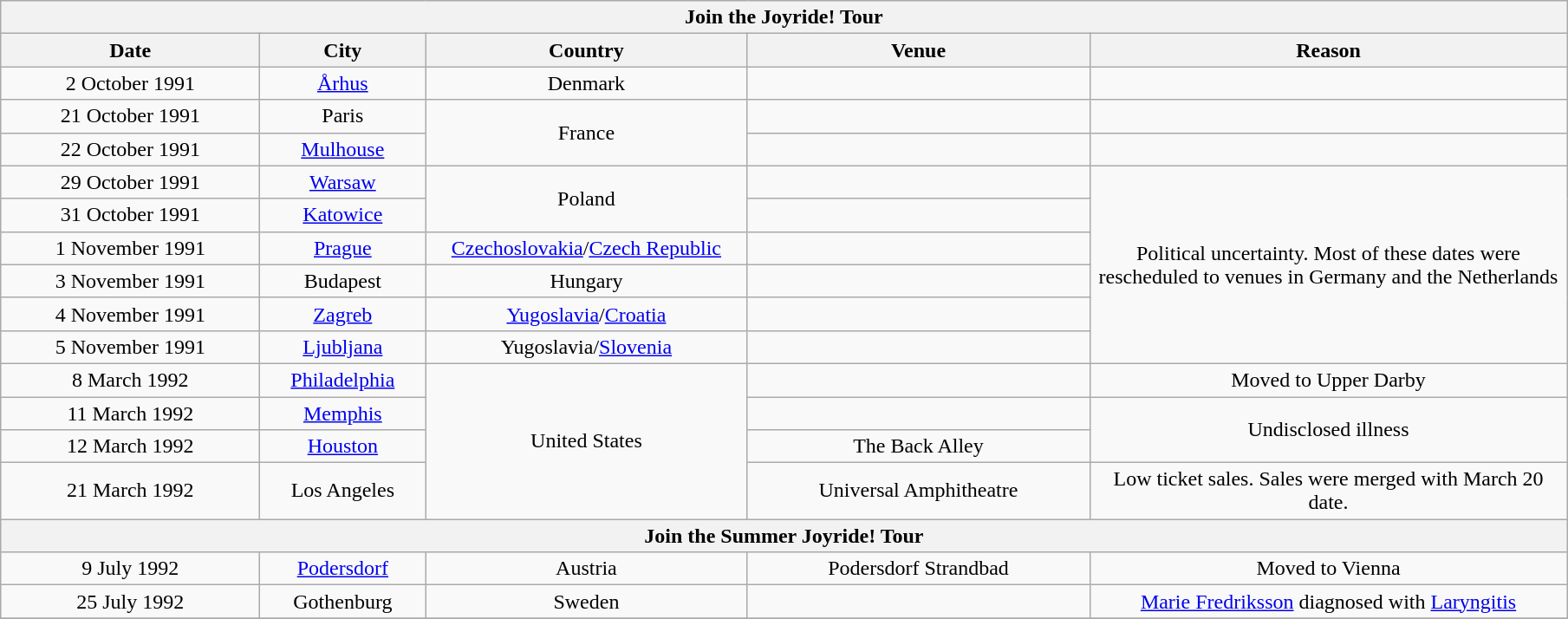<table class="wikitable" style="text-align:center;">
<tr>
<th colspan="5">Join the Joyride! Tour</th>
</tr>
<tr>
<th scope="col" style="width:12em;">Date</th>
<th scope="col" style="width:7.5em;">City</th>
<th scope="col" style="width:15em;">Country</th>
<th scope="col" style="width:16em;">Venue</th>
<th scope="col" style="width:22.5em;">Reason</th>
</tr>
<tr>
<td>2 October 1991</td>
<td><a href='#'>Århus</a></td>
<td>Denmark</td>
<td></td>
<td></td>
</tr>
<tr>
<td>21 October 1991</td>
<td>Paris</td>
<td rowspan="2">France</td>
<td></td>
<td></td>
</tr>
<tr>
<td>22 October 1991</td>
<td><a href='#'>Mulhouse</a></td>
<td></td>
<td></td>
</tr>
<tr>
<td>29 October 1991</td>
<td><a href='#'>Warsaw</a></td>
<td rowspan="2">Poland</td>
<td></td>
<td rowspan="6">Political uncertainty. Most of these dates were rescheduled to venues in Germany and the Netherlands</td>
</tr>
<tr>
<td>31 October 1991</td>
<td><a href='#'>Katowice</a></td>
<td></td>
</tr>
<tr>
<td>1 November 1991</td>
<td><a href='#'>Prague</a></td>
<td><a href='#'>Czechoslovakia</a>/<a href='#'>Czech Republic</a></td>
<td></td>
</tr>
<tr>
<td>3 November 1991</td>
<td>Budapest</td>
<td>Hungary</td>
<td></td>
</tr>
<tr>
<td>4 November 1991</td>
<td><a href='#'>Zagreb</a></td>
<td><a href='#'>Yugoslavia</a>/<a href='#'>Croatia</a></td>
<td></td>
</tr>
<tr>
<td>5 November 1991</td>
<td><a href='#'>Ljubljana</a></td>
<td>Yugoslavia/<a href='#'>Slovenia</a></td>
<td></td>
</tr>
<tr>
<td>8 March 1992</td>
<td><a href='#'>Philadelphia</a></td>
<td rowspan="4">United States</td>
<td></td>
<td>Moved to Upper Darby</td>
</tr>
<tr>
<td>11 March 1992</td>
<td><a href='#'>Memphis</a></td>
<td></td>
<td rowspan="2">Undisclosed illness</td>
</tr>
<tr>
<td>12 March 1992</td>
<td><a href='#'>Houston</a></td>
<td>The Back Alley</td>
</tr>
<tr>
<td>21 March 1992</td>
<td>Los Angeles</td>
<td>Universal Amphitheatre</td>
<td>Low ticket sales. Sales were merged with March 20 date.</td>
</tr>
<tr>
<th colspan="5">Join the Summer Joyride! Tour</th>
</tr>
<tr>
<td>9 July 1992</td>
<td><a href='#'>Podersdorf</a></td>
<td>Austria</td>
<td>Podersdorf Strandbad</td>
<td>Moved to Vienna</td>
</tr>
<tr>
<td>25 July 1992</td>
<td>Gothenburg</td>
<td>Sweden</td>
<td></td>
<td><a href='#'>Marie Fredriksson</a> diagnosed with <a href='#'>Laryngitis</a></td>
</tr>
<tr>
</tr>
</table>
